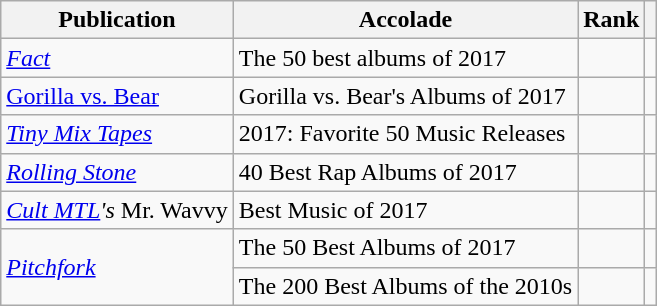<table class="wikitable sortable">
<tr>
<th>Publication</th>
<th>Accolade</th>
<th>Rank</th>
<th class="unsortable"></th>
</tr>
<tr>
<td><em><a href='#'>Fact</a></em></td>
<td>The 50 best albums of 2017</td>
<td></td>
<td></td>
</tr>
<tr>
<td><a href='#'>Gorilla vs. Bear</a></td>
<td>Gorilla vs. Bear's Albums of 2017</td>
<td></td>
<td></td>
</tr>
<tr>
<td><em><a href='#'>Tiny Mix Tapes</a></em></td>
<td>2017: Favorite 50 Music Releases</td>
<td></td>
<td></td>
</tr>
<tr>
<td><em><a href='#'>Rolling Stone</a></em></td>
<td>40 Best Rap Albums of 2017</td>
<td></td>
<td></td>
</tr>
<tr>
<td><em><a href='#'>Cult MTL</a>'s</em> Mr. Wavvy</td>
<td>Best Music of 2017</td>
<td></td>
<td></td>
</tr>
<tr>
<td rowspan="2"><em><a href='#'>Pitchfork</a></em></td>
<td>The 50 Best Albums of 2017</td>
<td></td>
<td></td>
</tr>
<tr>
<td>The 200 Best Albums of the 2010s</td>
<td></td>
<td></td>
</tr>
</table>
